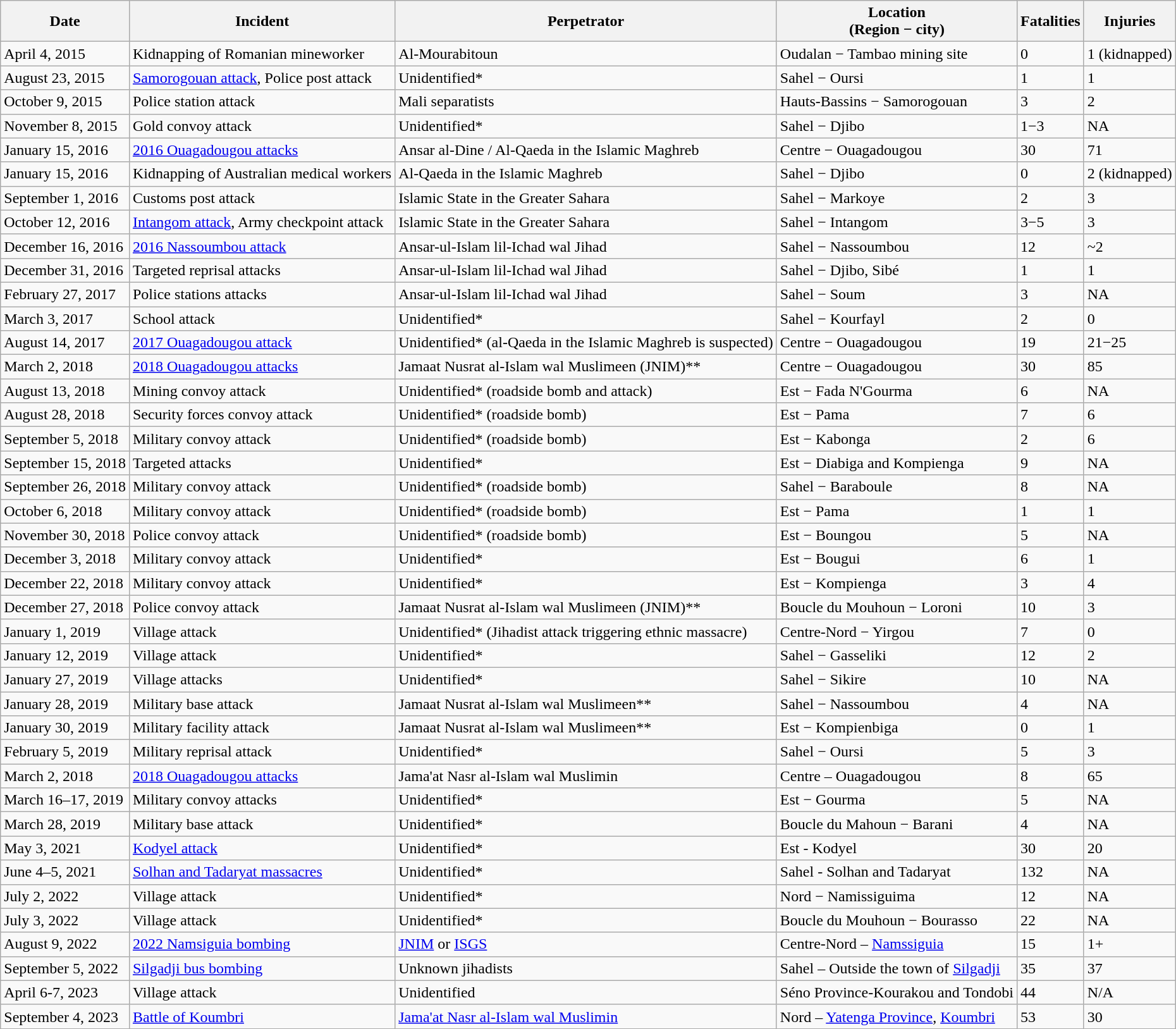<table class="wikitable sortable mw-collapsible">
<tr>
<th>Date</th>
<th>Incident</th>
<th>Perpetrator</th>
<th>Location<br>(Region − city)</th>
<th>Fatalities</th>
<th>Injuries</th>
</tr>
<tr>
<td>April 4, 2015</td>
<td>Kidnapping of Romanian mineworker</td>
<td>Al-Mourabitoun</td>
<td>Oudalan − Tambao mining site</td>
<td>0</td>
<td>1 (kidnapped)</td>
</tr>
<tr>
<td>August 23, 2015</td>
<td><a href='#'>Samorogouan attack</a>, Police post attack</td>
<td>Unidentified*</td>
<td>Sahel − Oursi</td>
<td>1</td>
<td>1</td>
</tr>
<tr>
<td>October 9, 2015</td>
<td>Police station attack</td>
<td>Mali separatists</td>
<td>Hauts-Bassins − Samorogouan</td>
<td>3</td>
<td>2</td>
</tr>
<tr>
<td>November 8, 2015</td>
<td>Gold convoy attack</td>
<td>Unidentified*</td>
<td>Sahel − Djibo</td>
<td>1−3</td>
<td>NA</td>
</tr>
<tr>
<td>January 15, 2016</td>
<td><a href='#'>2016 Ouagadougou attacks</a></td>
<td>Ansar al-Dine / Al-Qaeda in the Islamic Maghreb</td>
<td>Centre − Ouagadougou</td>
<td>30</td>
<td>71</td>
</tr>
<tr>
<td>January 15, 2016</td>
<td>Kidnapping of Australian medical workers</td>
<td>Al-Qaeda in the Islamic Maghreb</td>
<td>Sahel − Djibo</td>
<td>0</td>
<td>2 (kidnapped)</td>
</tr>
<tr>
<td>September 1, 2016</td>
<td>Customs post attack</td>
<td>Islamic State in the Greater Sahara</td>
<td>Sahel − Markoye</td>
<td>2</td>
<td>3</td>
</tr>
<tr>
<td>October 12, 2016</td>
<td><a href='#'>Intangom attack</a>, Army checkpoint attack</td>
<td>Islamic State in the Greater Sahara</td>
<td>Sahel − Intangom</td>
<td>3−5</td>
<td>3</td>
</tr>
<tr>
<td>December 16, 2016</td>
<td><a href='#'>2016 Nassoumbou attack</a></td>
<td>Ansar-ul-Islam lil-Ichad wal Jihad</td>
<td>Sahel − Nassoumbou</td>
<td>12</td>
<td>~2</td>
</tr>
<tr>
<td>December 31, 2016</td>
<td>Targeted reprisal attacks</td>
<td>Ansar-ul-Islam lil-Ichad wal Jihad</td>
<td>Sahel − Djibo, Sibé</td>
<td>1</td>
<td>1</td>
</tr>
<tr>
<td>February 27, 2017</td>
<td>Police stations attacks</td>
<td>Ansar-ul-Islam lil-Ichad wal Jihad</td>
<td>Sahel − Soum</td>
<td>3</td>
<td>NA</td>
</tr>
<tr>
<td>March 3, 2017</td>
<td>School attack</td>
<td>Unidentified*</td>
<td>Sahel − Kourfayl</td>
<td>2</td>
<td>0</td>
</tr>
<tr>
<td>August 14, 2017</td>
<td><a href='#'>2017 Ouagadougou attack</a></td>
<td>Unidentified* (al-Qaeda in the Islamic Maghreb is suspected)</td>
<td>Centre − Ouagadougou</td>
<td>19</td>
<td>21−25</td>
</tr>
<tr>
<td>March 2, 2018</td>
<td><a href='#'>2018 Ouagadougou attacks</a></td>
<td>Jamaat Nusrat al-Islam wal Muslimeen (JNIM)**</td>
<td>Centre − Ouagadougou</td>
<td>30</td>
<td>85</td>
</tr>
<tr>
<td>August 13, 2018</td>
<td>Mining convoy attack</td>
<td>Unidentified* (roadside bomb and attack)</td>
<td>Est − Fada N'Gourma</td>
<td>6</td>
<td>NA</td>
</tr>
<tr>
<td>August 28, 2018</td>
<td>Security forces convoy attack</td>
<td>Unidentified* (roadside bomb)</td>
<td>Est − Pama</td>
<td>7</td>
<td>6</td>
</tr>
<tr>
<td>September 5, 2018</td>
<td>Military convoy attack</td>
<td>Unidentified* (roadside bomb)</td>
<td>Est − Kabonga</td>
<td>2</td>
<td>6</td>
</tr>
<tr>
<td>September 15, 2018</td>
<td>Targeted attacks</td>
<td>Unidentified*</td>
<td>Est − Diabiga and Kompienga</td>
<td>9</td>
<td>NA</td>
</tr>
<tr>
<td>September 26, 2018</td>
<td>Military convoy attack</td>
<td>Unidentified* (roadside bomb)</td>
<td>Sahel − Baraboule</td>
<td>8</td>
<td>NA</td>
</tr>
<tr>
<td>October 6, 2018</td>
<td>Military convoy attack</td>
<td>Unidentified* (roadside bomb)</td>
<td>Est − Pama</td>
<td>1</td>
<td>1</td>
</tr>
<tr>
<td>November 30, 2018</td>
<td>Police convoy attack</td>
<td>Unidentified* (roadside bomb)</td>
<td>Est − Boungou</td>
<td>5</td>
<td>NA</td>
</tr>
<tr>
<td>December 3, 2018</td>
<td>Military convoy attack</td>
<td>Unidentified*</td>
<td>Est − Bougui</td>
<td>6</td>
<td>1</td>
</tr>
<tr>
<td>December 22, 2018</td>
<td>Military convoy attack</td>
<td>Unidentified*</td>
<td>Est − Kompienga</td>
<td>3</td>
<td>4</td>
</tr>
<tr>
<td>December 27, 2018</td>
<td>Police convoy attack</td>
<td>Jamaat Nusrat al-Islam wal Muslimeen (JNIM)**</td>
<td>Boucle du Mouhoun − Loroni</td>
<td>10</td>
<td>3</td>
</tr>
<tr>
<td>January 1, 2019</td>
<td>Village attack</td>
<td>Unidentified* (Jihadist attack triggering ethnic massacre)</td>
<td>Centre-Nord − Yirgou</td>
<td>7</td>
<td>0</td>
</tr>
<tr>
<td>January 12, 2019</td>
<td>Village attack</td>
<td>Unidentified*</td>
<td>Sahel − Gasseliki</td>
<td>12</td>
<td>2</td>
</tr>
<tr>
<td>January 27, 2019</td>
<td>Village attacks</td>
<td>Unidentified*</td>
<td>Sahel − Sikire</td>
<td>10</td>
<td>NA</td>
</tr>
<tr>
<td>January 28, 2019</td>
<td>Military base attack</td>
<td>Jamaat Nusrat al-Islam wal Muslimeen**</td>
<td>Sahel − Nassoumbou</td>
<td>4</td>
<td>NA</td>
</tr>
<tr>
<td>January 30, 2019</td>
<td>Military facility attack</td>
<td>Jamaat Nusrat al-Islam wal Muslimeen**</td>
<td>Est − Kompienbiga</td>
<td>0</td>
<td>1</td>
</tr>
<tr>
<td>February 5, 2019</td>
<td>Military reprisal attack</td>
<td>Unidentified*</td>
<td>Sahel − Oursi</td>
<td>5</td>
<td>3</td>
</tr>
<tr>
<td>March 2, 2018</td>
<td><a href='#'>2018 Ouagadougou attacks</a></td>
<td>Jama'at Nasr al-Islam wal Muslimin</td>
<td>Centre – Ouagadougou</td>
<td>8</td>
<td>65</td>
</tr>
<tr>
<td>March 16–17, 2019</td>
<td>Military convoy attacks</td>
<td>Unidentified*</td>
<td>Est − Gourma</td>
<td>5</td>
<td>NA</td>
</tr>
<tr>
<td>March 28, 2019</td>
<td>Military base attack</td>
<td>Unidentified*</td>
<td>Boucle du Mahoun − Barani</td>
<td>4</td>
<td>NA</td>
</tr>
<tr>
<td>May 3, 2021</td>
<td><a href='#'>Kodyel attack</a></td>
<td>Unidentified*</td>
<td>Est - Kodyel</td>
<td>30</td>
<td>20</td>
</tr>
<tr>
<td>June 4–5, 2021</td>
<td><a href='#'>Solhan and Tadaryat massacres</a></td>
<td>Unidentified*</td>
<td>Sahel - Solhan and Tadaryat</td>
<td>132</td>
<td>NA</td>
</tr>
<tr>
<td>July 2, 2022</td>
<td>Village attack</td>
<td>Unidentified*</td>
<td>Nord − Namissiguima</td>
<td>12</td>
<td>NA</td>
</tr>
<tr>
<td>July 3, 2022</td>
<td>Village attack</td>
<td>Unidentified*</td>
<td>Boucle du Mouhoun − Bourasso</td>
<td>22</td>
<td>NA</td>
</tr>
<tr>
<td>August 9, 2022</td>
<td><a href='#'>2022 Namsiguia bombing</a></td>
<td><a href='#'>JNIM</a> or <a href='#'>ISGS</a></td>
<td>Centre-Nord – <a href='#'>Namssiguia</a></td>
<td>15</td>
<td>1+</td>
</tr>
<tr>
<td>September 5, 2022</td>
<td><a href='#'>Silgadji bus bombing</a></td>
<td>Unknown jihadists</td>
<td>Sahel – Outside the town of <a href='#'>Silgadji</a></td>
<td>35</td>
<td>37</td>
</tr>
<tr>
<td>April 6-7, 2023</td>
<td>Village attack</td>
<td>Unidentified</td>
<td>Séno Province-Kourakou and Tondobi</td>
<td>44</td>
<td>N/A</td>
</tr>
<tr>
<td>September 4, 2023</td>
<td><a href='#'>Battle of Koumbri</a></td>
<td><a href='#'>Jama'at Nasr al-Islam wal Muslimin</a></td>
<td>Nord – <a href='#'>Yatenga Province</a>, <a href='#'>Koumbri</a></td>
<td>53</td>
<td>30</td>
</tr>
</table>
